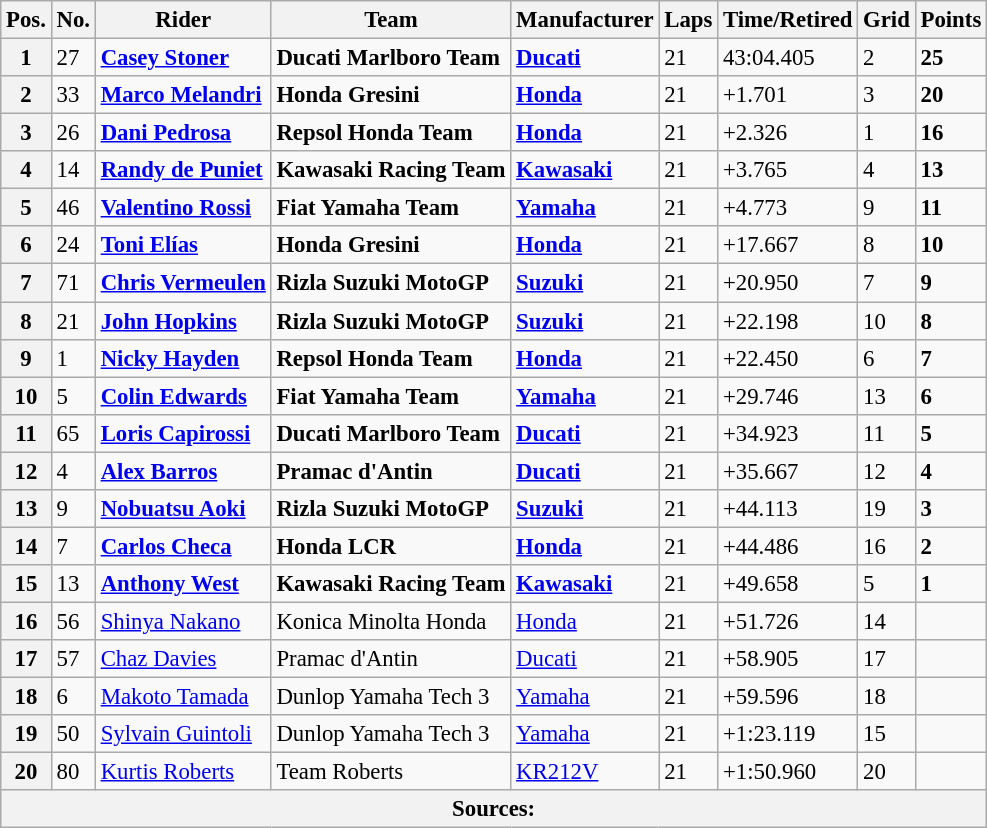<table class="wikitable" style="font-size: 95%;">
<tr>
<th>Pos.</th>
<th>No.</th>
<th>Rider</th>
<th>Team</th>
<th>Manufacturer</th>
<th>Laps</th>
<th>Time/Retired</th>
<th>Grid</th>
<th>Points</th>
</tr>
<tr>
<th>1</th>
<td>27</td>
<td> <strong><a href='#'>Casey Stoner</a></strong></td>
<td><strong>Ducati Marlboro Team</strong></td>
<td><strong><a href='#'>Ducati</a></strong></td>
<td>21</td>
<td>43:04.405</td>
<td>2</td>
<td><strong>25</strong></td>
</tr>
<tr>
<th>2</th>
<td>33</td>
<td> <strong><a href='#'>Marco Melandri</a></strong></td>
<td><strong>Honda Gresini</strong></td>
<td><strong><a href='#'>Honda</a></strong></td>
<td>21</td>
<td>+1.701</td>
<td>3</td>
<td><strong>20</strong></td>
</tr>
<tr>
<th>3</th>
<td>26</td>
<td> <strong><a href='#'>Dani Pedrosa</a></strong></td>
<td><strong>Repsol Honda Team</strong></td>
<td><strong><a href='#'>Honda</a></strong></td>
<td>21</td>
<td>+2.326</td>
<td>1</td>
<td><strong>16</strong></td>
</tr>
<tr>
<th>4</th>
<td>14</td>
<td> <strong><a href='#'>Randy de Puniet</a></strong></td>
<td><strong>Kawasaki Racing Team</strong></td>
<td><strong><a href='#'>Kawasaki</a></strong></td>
<td>21</td>
<td>+3.765</td>
<td>4</td>
<td><strong>13</strong></td>
</tr>
<tr>
<th>5</th>
<td>46</td>
<td> <strong><a href='#'>Valentino Rossi</a></strong></td>
<td><strong>Fiat Yamaha Team</strong></td>
<td><strong><a href='#'>Yamaha</a></strong></td>
<td>21</td>
<td>+4.773</td>
<td>9</td>
<td><strong>11</strong></td>
</tr>
<tr>
<th>6</th>
<td>24</td>
<td> <strong><a href='#'>Toni Elías</a></strong></td>
<td><strong>Honda Gresini</strong></td>
<td><strong><a href='#'>Honda</a></strong></td>
<td>21</td>
<td>+17.667</td>
<td>8</td>
<td><strong>10</strong></td>
</tr>
<tr>
<th>7</th>
<td>71</td>
<td> <strong><a href='#'>Chris Vermeulen</a></strong></td>
<td><strong>Rizla Suzuki MotoGP</strong></td>
<td><strong><a href='#'>Suzuki</a></strong></td>
<td>21</td>
<td>+20.950</td>
<td>7</td>
<td><strong>9</strong></td>
</tr>
<tr>
<th>8</th>
<td>21</td>
<td> <strong><a href='#'>John Hopkins</a></strong></td>
<td><strong>Rizla Suzuki MotoGP</strong></td>
<td><strong><a href='#'>Suzuki</a></strong></td>
<td>21</td>
<td>+22.198</td>
<td>10</td>
<td><strong>8</strong></td>
</tr>
<tr>
<th>9</th>
<td>1</td>
<td> <strong><a href='#'>Nicky Hayden</a></strong></td>
<td><strong>Repsol Honda Team</strong></td>
<td><strong><a href='#'>Honda</a></strong></td>
<td>21</td>
<td>+22.450</td>
<td>6</td>
<td><strong>7</strong></td>
</tr>
<tr>
<th>10</th>
<td>5</td>
<td> <strong><a href='#'>Colin Edwards</a></strong></td>
<td><strong>Fiat Yamaha Team</strong></td>
<td><strong><a href='#'>Yamaha</a></strong></td>
<td>21</td>
<td>+29.746</td>
<td>13</td>
<td><strong>6</strong></td>
</tr>
<tr>
<th>11</th>
<td>65</td>
<td> <strong><a href='#'>Loris Capirossi</a></strong></td>
<td><strong>Ducati Marlboro Team</strong></td>
<td><strong><a href='#'>Ducati</a></strong></td>
<td>21</td>
<td>+34.923</td>
<td>11</td>
<td><strong>5</strong></td>
</tr>
<tr>
<th>12</th>
<td>4</td>
<td> <strong><a href='#'>Alex Barros</a></strong></td>
<td><strong>Pramac d'Antin</strong></td>
<td><strong><a href='#'>Ducati</a></strong></td>
<td>21</td>
<td>+35.667</td>
<td>12</td>
<td><strong>4</strong></td>
</tr>
<tr>
<th>13</th>
<td>9</td>
<td> <strong><a href='#'>Nobuatsu Aoki</a></strong></td>
<td><strong>Rizla Suzuki MotoGP</strong></td>
<td><strong><a href='#'>Suzuki</a></strong></td>
<td>21</td>
<td>+44.113</td>
<td>19</td>
<td><strong>3</strong></td>
</tr>
<tr>
<th>14</th>
<td>7</td>
<td> <strong><a href='#'>Carlos Checa</a></strong></td>
<td><strong>Honda LCR</strong></td>
<td><strong><a href='#'>Honda</a></strong></td>
<td>21</td>
<td>+44.486</td>
<td>16</td>
<td><strong>2</strong></td>
</tr>
<tr>
<th>15</th>
<td>13</td>
<td> <strong><a href='#'>Anthony West</a></strong></td>
<td><strong>Kawasaki Racing Team</strong></td>
<td><strong><a href='#'>Kawasaki</a></strong></td>
<td>21</td>
<td>+49.658</td>
<td>5</td>
<td><strong>1</strong></td>
</tr>
<tr>
<th>16</th>
<td>56</td>
<td> <a href='#'>Shinya Nakano</a></td>
<td>Konica Minolta Honda</td>
<td><a href='#'>Honda</a></td>
<td>21</td>
<td>+51.726</td>
<td>14</td>
<td></td>
</tr>
<tr>
<th>17</th>
<td>57</td>
<td> <a href='#'>Chaz Davies</a></td>
<td>Pramac d'Antin</td>
<td><a href='#'>Ducati</a></td>
<td>21</td>
<td>+58.905</td>
<td>17</td>
<td></td>
</tr>
<tr>
<th>18</th>
<td>6</td>
<td> <a href='#'>Makoto Tamada</a></td>
<td>Dunlop Yamaha Tech 3</td>
<td><a href='#'>Yamaha</a></td>
<td>21</td>
<td>+59.596</td>
<td>18</td>
<td></td>
</tr>
<tr>
<th>19</th>
<td>50</td>
<td> <a href='#'>Sylvain Guintoli</a></td>
<td>Dunlop Yamaha Tech 3</td>
<td><a href='#'>Yamaha</a></td>
<td>21</td>
<td>+1:23.119</td>
<td>15</td>
<td></td>
</tr>
<tr>
<th>20</th>
<td>80</td>
<td> <a href='#'>Kurtis Roberts</a></td>
<td>Team Roberts</td>
<td><a href='#'>KR212V</a></td>
<td>21</td>
<td>+1:50.960</td>
<td>20</td>
<td></td>
</tr>
<tr>
<th colspan=9>Sources: </th>
</tr>
</table>
